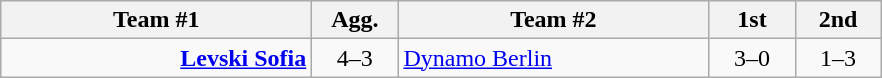<table class=wikitable style="text-align:center">
<tr>
<th width=200>Team #1</th>
<th width=50>Agg.</th>
<th width=200>Team #2</th>
<th width=50>1st</th>
<th width=50>2nd</th>
</tr>
<tr>
<td align=right><strong><a href='#'>Levski Sofia</a></strong> </td>
<td>4–3</td>
<td align=left> <a href='#'>Dynamo Berlin</a></td>
<td align=center>3–0</td>
<td align=center>1–3</td>
</tr>
</table>
